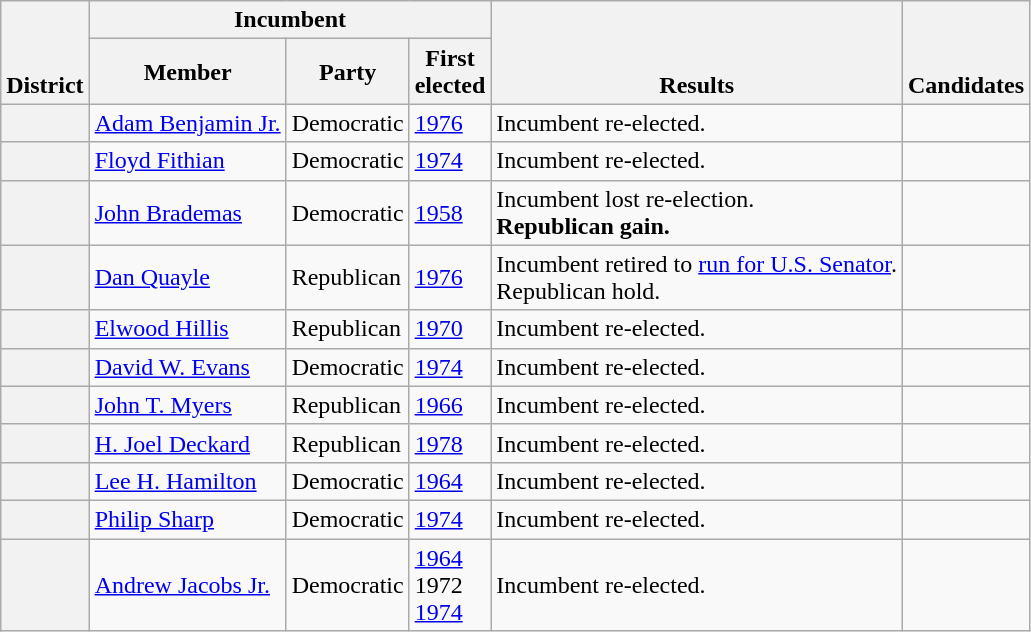<table class=wikitable>
<tr valign=bottom>
<th rowspan=2>District</th>
<th colspan=3>Incumbent</th>
<th rowspan=2>Results</th>
<th rowspan=2>Candidates</th>
</tr>
<tr>
<th>Member</th>
<th>Party</th>
<th>First<br>elected</th>
</tr>
<tr>
<th></th>
<td><a href='#'>Adam Benjamin Jr.</a></td>
<td>Democratic</td>
<td><a href='#'>1976</a></td>
<td>Incumbent re-elected.</td>
<td nowrap></td>
</tr>
<tr>
<th></th>
<td><a href='#'>Floyd Fithian</a></td>
<td>Democratic</td>
<td><a href='#'>1974</a></td>
<td>Incumbent re-elected.</td>
<td nowrap></td>
</tr>
<tr>
<th></th>
<td><a href='#'>John Brademas</a></td>
<td>Democratic</td>
<td><a href='#'>1958</a></td>
<td>Incumbent lost re-election.<br><strong>Republican gain.</strong></td>
<td nowrap></td>
</tr>
<tr>
<th></th>
<td><a href='#'>Dan Quayle</a></td>
<td>Republican</td>
<td><a href='#'>1976</a></td>
<td>Incumbent retired to <a href='#'>run for U.S. Senator</a>.<br>Republican hold.</td>
<td nowrap></td>
</tr>
<tr>
<th></th>
<td><a href='#'>Elwood Hillis</a></td>
<td>Republican</td>
<td><a href='#'>1970</a></td>
<td>Incumbent re-elected.</td>
<td nowrap></td>
</tr>
<tr>
<th></th>
<td><a href='#'>David W. Evans</a></td>
<td>Democratic</td>
<td><a href='#'>1974</a></td>
<td>Incumbent re-elected.</td>
<td nowrap></td>
</tr>
<tr>
<th></th>
<td><a href='#'>John T. Myers</a></td>
<td>Republican</td>
<td><a href='#'>1966</a></td>
<td>Incumbent re-elected.</td>
<td nowrap></td>
</tr>
<tr>
<th></th>
<td><a href='#'>H. Joel Deckard</a></td>
<td>Republican</td>
<td><a href='#'>1978</a></td>
<td>Incumbent re-elected.</td>
<td nowrap></td>
</tr>
<tr>
<th></th>
<td><a href='#'>Lee H. Hamilton</a></td>
<td>Democratic</td>
<td><a href='#'>1964</a></td>
<td>Incumbent re-elected.</td>
<td nowrap></td>
</tr>
<tr>
<th></th>
<td><a href='#'>Philip Sharp</a></td>
<td>Democratic</td>
<td><a href='#'>1974</a></td>
<td>Incumbent re-elected.</td>
<td nowrap></td>
</tr>
<tr>
<th></th>
<td><a href='#'>Andrew Jacobs Jr.</a></td>
<td>Democratic</td>
<td><a href='#'>1964</a><br>1972 <br><a href='#'>1974</a></td>
<td>Incumbent re-elected.</td>
<td nowrap></td>
</tr>
</table>
